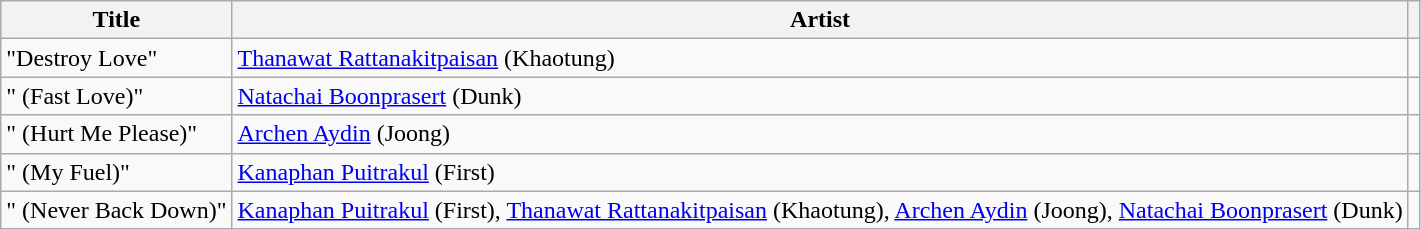<table class="wikitable">
<tr>
<th>Title</th>
<th>Artist</th>
<th></th>
</tr>
<tr>
<td>"Destroy Love"</td>
<td><a href='#'>Thanawat Rattanakitpaisan</a> (Khaotung)</td>
<td></td>
</tr>
<tr>
<td>" (Fast Love)"</td>
<td><a href='#'>Natachai Boonprasert</a> (Dunk)</td>
<td></td>
</tr>
<tr>
<td>" (Hurt Me Please)"</td>
<td><a href='#'>Archen Aydin</a> (Joong)</td>
<td></td>
</tr>
<tr>
<td>" (My Fuel)"</td>
<td><a href='#'>Kanaphan Puitrakul</a> (First)</td>
<td></td>
</tr>
<tr>
<td>" (Never Back Down)"</td>
<td><a href='#'>Kanaphan Puitrakul</a> (First), <a href='#'>Thanawat Rattanakitpaisan</a> (Khaotung), <a href='#'>Archen Aydin</a> (Joong), <a href='#'>Natachai Boonprasert</a> (Dunk)</td>
<td></td>
</tr>
</table>
